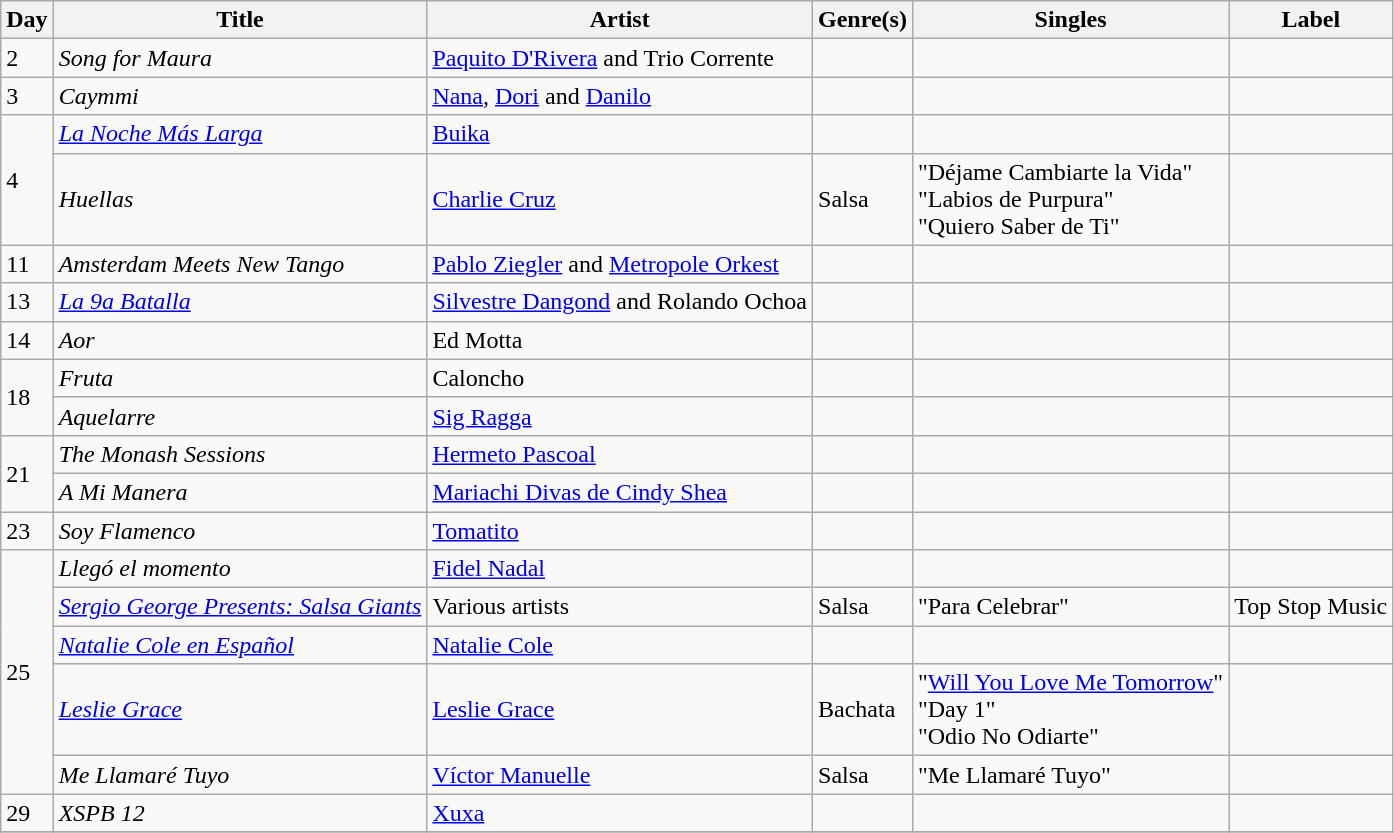<table class="wikitable sortable" style="text-align: left;">
<tr>
<th>Day</th>
<th>Title</th>
<th>Artist</th>
<th>Genre(s)</th>
<th>Singles</th>
<th>Label</th>
</tr>
<tr>
<td>2</td>
<td><em>Song for Maura</em></td>
<td><a href='#'>Paquito D'Rivera</a> and Trio Corrente</td>
<td></td>
<td></td>
<td></td>
</tr>
<tr>
<td>3</td>
<td><em>Caymmi</em></td>
<td><a href='#'>Nana</a>, <a href='#'>Dori</a> and <a href='#'>Danilo</a></td>
<td></td>
<td></td>
<td></td>
</tr>
<tr>
<td rowspan="2">4</td>
<td><em><a href='#'>La Noche Más Larga</a></em></td>
<td><a href='#'>Buika</a></td>
<td></td>
<td></td>
<td></td>
</tr>
<tr>
<td><em>Huellas</em></td>
<td><a href='#'>Charlie Cruz</a></td>
<td>Salsa</td>
<td>"Déjame Cambiarte la Vida"<br>"Labios de Purpura"<br>"Quiero Saber de Ti"</td>
<td></td>
</tr>
<tr>
<td>11</td>
<td><em>Amsterdam Meets New Tango</em></td>
<td><a href='#'>Pablo Ziegler</a> and <a href='#'>Metropole Orkest</a></td>
<td></td>
<td></td>
<td></td>
</tr>
<tr>
<td>13</td>
<td><em><a href='#'>La 9a Batalla</a></em></td>
<td><a href='#'>Silvestre Dangond</a> and Rolando Ochoa</td>
<td></td>
<td></td>
<td></td>
</tr>
<tr>
<td>14</td>
<td><em>Aor</em></td>
<td>Ed Motta</td>
<td></td>
<td></td>
<td></td>
</tr>
<tr>
<td rowspan="2">18</td>
<td><em>Fruta</em></td>
<td>Caloncho</td>
<td></td>
<td></td>
<td></td>
</tr>
<tr>
<td><em>Aquelarre</em></td>
<td><a href='#'>Sig Ragga</a></td>
<td></td>
<td></td>
<td></td>
</tr>
<tr>
<td rowspan="2">21</td>
<td><em>The Monash Sessions</em></td>
<td><a href='#'>Hermeto Pascoal</a></td>
<td></td>
<td></td>
<td></td>
</tr>
<tr>
<td><em>A Mi Manera</em></td>
<td><a href='#'>Mariachi Divas de Cindy Shea</a></td>
<td></td>
<td></td>
<td></td>
</tr>
<tr>
<td>23</td>
<td><em>Soy Flamenco</em></td>
<td><a href='#'>Tomatito</a></td>
<td></td>
<td></td>
<td></td>
</tr>
<tr>
<td rowspan="5">25</td>
<td><em>Llegó el momento </em></td>
<td><a href='#'>Fidel Nadal</a></td>
<td></td>
<td></td>
<td></td>
</tr>
<tr>
<td><em><a href='#'>Sergio George Presents: Salsa Giants</a></em></td>
<td>Various artists</td>
<td>Salsa</td>
<td>"Para Celebrar"</td>
<td>Top Stop Music</td>
</tr>
<tr>
<td><em><a href='#'>Natalie Cole en Español</a></em></td>
<td><a href='#'>Natalie Cole</a></td>
<td></td>
<td></td>
<td></td>
</tr>
<tr>
<td><em><a href='#'>Leslie Grace</a></em></td>
<td><a href='#'>Leslie Grace</a></td>
<td>Bachata</td>
<td>"<a href='#'>Will You Love Me Tomorrow</a>"<br>"Day 1"<br>"Odio No Odiarte"</td>
<td></td>
</tr>
<tr>
<td><em>Me Llamaré Tuyo</em></td>
<td><a href='#'>Víctor Manuelle</a></td>
<td>Salsa</td>
<td>"Me Llamaré Tuyo"</td>
<td></td>
</tr>
<tr>
<td>29</td>
<td><em>XSPB 12</em></td>
<td><a href='#'>Xuxa</a></td>
<td></td>
<td></td>
<td></td>
</tr>
<tr>
</tr>
</table>
